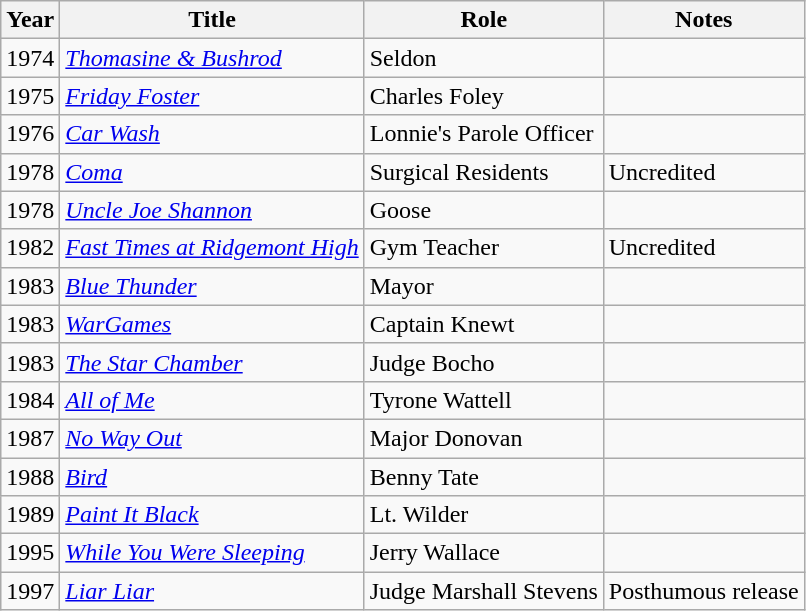<table class="wikitable sortable">
<tr>
<th>Year</th>
<th>Title</th>
<th>Role</th>
<th>Notes</th>
</tr>
<tr>
<td>1974</td>
<td><em><a href='#'>Thomasine & Bushrod</a></em></td>
<td>Seldon</td>
<td></td>
</tr>
<tr>
<td>1975</td>
<td><em><a href='#'>Friday Foster</a></em></td>
<td>Charles Foley</td>
<td></td>
</tr>
<tr>
<td>1976</td>
<td><em><a href='#'>Car Wash</a></em></td>
<td>Lonnie's Parole Officer</td>
<td></td>
</tr>
<tr>
<td>1978</td>
<td><em><a href='#'>Coma</a></em></td>
<td>Surgical Residents</td>
<td>Uncredited</td>
</tr>
<tr>
<td>1978</td>
<td><em><a href='#'>Uncle Joe Shannon</a></em></td>
<td>Goose</td>
<td></td>
</tr>
<tr>
<td>1982</td>
<td><em><a href='#'>Fast Times at Ridgemont High</a></em></td>
<td>Gym Teacher</td>
<td>Uncredited</td>
</tr>
<tr>
<td>1983</td>
<td><em><a href='#'>Blue Thunder</a></em></td>
<td>Mayor</td>
<td></td>
</tr>
<tr>
<td>1983</td>
<td><em><a href='#'>WarGames</a></em></td>
<td>Captain Knewt</td>
<td></td>
</tr>
<tr>
<td>1983</td>
<td><em><a href='#'>The Star Chamber</a></em></td>
<td>Judge Bocho</td>
<td></td>
</tr>
<tr>
<td>1984</td>
<td><em><a href='#'>All of Me</a></em></td>
<td>Tyrone Wattell</td>
<td></td>
</tr>
<tr>
<td>1987</td>
<td><em><a href='#'>No Way Out</a></em></td>
<td>Major Donovan</td>
<td></td>
</tr>
<tr>
<td>1988</td>
<td><em><a href='#'>Bird</a></em></td>
<td>Benny Tate</td>
<td></td>
</tr>
<tr>
<td>1989</td>
<td><em><a href='#'>Paint It Black</a></em></td>
<td>Lt. Wilder</td>
<td></td>
</tr>
<tr>
<td>1995</td>
<td><em><a href='#'>While You Were Sleeping</a></em></td>
<td>Jerry Wallace</td>
<td></td>
</tr>
<tr>
<td>1997</td>
<td><em><a href='#'>Liar Liar</a></em></td>
<td>Judge Marshall Stevens</td>
<td>Posthumous release</td>
</tr>
</table>
